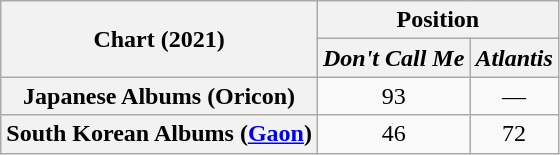<table class="wikitable sortable plainrowheaders" style="text-align:center">
<tr>
<th scope="col" rowspan="2">Chart (2021)</th>
<th scope="col" colspan="2">Position</th>
</tr>
<tr>
<th><em>Don't Call Me</em></th>
<th><em>Atlantis</em></th>
</tr>
<tr>
<th scope="row">Japanese Albums (Oricon)</th>
<td>93</td>
<td>—</td>
</tr>
<tr>
<th scope="row">South Korean Albums (<a href='#'>Gaon</a>)</th>
<td>46</td>
<td>72</td>
</tr>
</table>
